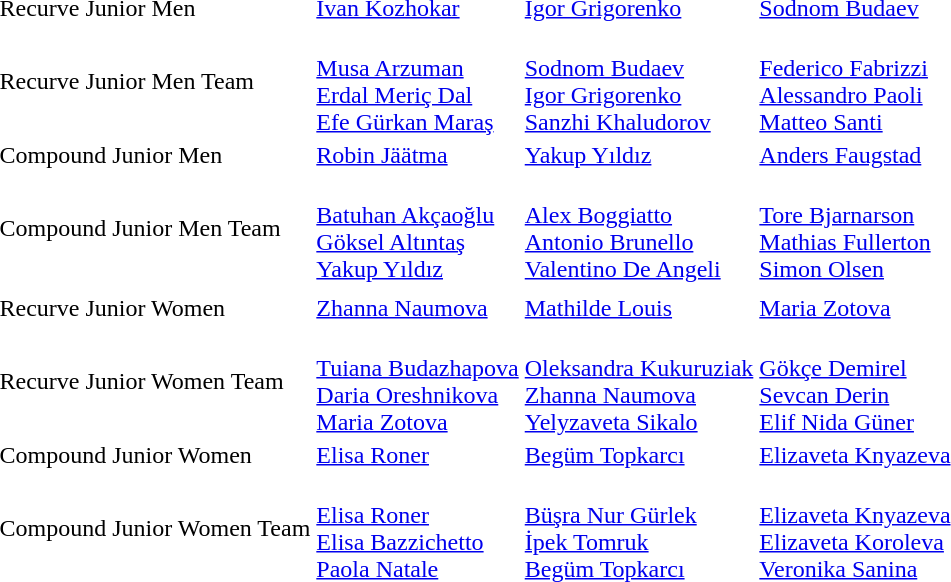<table>
<tr>
<td>Recurve Junior Men</td>
<td><a href='#'>Ivan Kozhokar</a><br></td>
<td><a href='#'>Igor Grigorenko</a><br></td>
<td><a href='#'>Sodnom Budaev</a><br></td>
</tr>
<tr>
<td>Recurve Junior Men Team</td>
<td><br><a href='#'>Musa Arzuman</a><br><a href='#'>Erdal Meriç Dal</a><br><a href='#'>Efe Gürkan Maraş</a></td>
<td><br><a href='#'>Sodnom Budaev</a><br><a href='#'>Igor Grigorenko</a><br><a href='#'>Sanzhi Khaludorov</a></td>
<td><br><a href='#'>Federico Fabrizzi</a><br><a href='#'>Alessandro Paoli</a><br><a href='#'>Matteo Santi</a></td>
</tr>
<tr>
<td>Compound Junior Men</td>
<td><a href='#'>Robin Jäätma</a><br></td>
<td><a href='#'>Yakup Yıldız</a><br></td>
<td><a href='#'>Anders Faugstad</a><br></td>
</tr>
<tr>
<td>Compound Junior Men Team</td>
<td><br><a href='#'>Batuhan Akçaoğlu</a><br><a href='#'>Göksel Altıntaş</a><br><a href='#'>Yakup Yıldız</a></td>
<td><br><a href='#'>Alex Boggiatto</a><br><a href='#'>Antonio Brunello</a><br><a href='#'>Valentino De Angeli</a></td>
<td><br><a href='#'>Tore Bjarnarson</a><br><a href='#'>Mathias Fullerton</a><br><a href='#'>Simon Olsen</a></td>
</tr>
<tr>
<th colspan=7></th>
</tr>
<tr>
<td>Recurve Junior Women</td>
<td><a href='#'>Zhanna Naumova</a><br></td>
<td><a href='#'>Mathilde Louis</a><br></td>
<td><a href='#'>Maria Zotova</a><br></td>
</tr>
<tr>
<td>Recurve Junior Women Team</td>
<td><br><a href='#'>Tuiana Budazhapova</a><br><a href='#'>Daria Oreshnikova</a><br><a href='#'>Maria Zotova</a></td>
<td><br><a href='#'>Oleksandra Kukuruziak</a><br><a href='#'>Zhanna Naumova</a><br><a href='#'>Yelyzaveta Sikalo</a></td>
<td><br><a href='#'>Gökçe Demirel</a><br><a href='#'>Sevcan Derin</a><br><a href='#'>Elif Nida Güner</a></td>
</tr>
<tr>
<td>Compound Junior Women</td>
<td><a href='#'>Elisa Roner</a><br></td>
<td><a href='#'>Begüm Topkarcı</a><br></td>
<td><a href='#'>Elizaveta Knyazeva</a><br></td>
</tr>
<tr>
<td>Compound Junior Women Team</td>
<td><br><a href='#'>Elisa Roner</a><br><a href='#'>Elisa Bazzichetto</a><br><a href='#'>Paola Natale</a></td>
<td><br><a href='#'>Büşra Nur Gürlek</a><br><a href='#'>İpek Tomruk</a><br><a href='#'>Begüm Topkarcı</a></td>
<td><br><a href='#'>Elizaveta Knyazeva</a><br><a href='#'>Elizaveta Koroleva</a><br><a href='#'>Veronika Sanina</a></td>
</tr>
</table>
